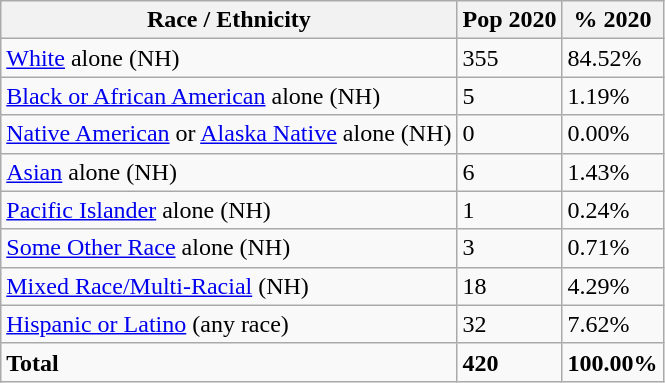<table class="wikitable">
<tr>
<th>Race / Ethnicity</th>
<th>Pop 2020</th>
<th>% 2020</th>
</tr>
<tr>
<td><a href='#'>White</a> alone (NH)</td>
<td>355</td>
<td>84.52%</td>
</tr>
<tr>
<td><a href='#'>Black or African American</a> alone (NH)</td>
<td>5</td>
<td>1.19%</td>
</tr>
<tr>
<td><a href='#'>Native American</a> or <a href='#'>Alaska Native</a> alone (NH)</td>
<td>0</td>
<td>0.00%</td>
</tr>
<tr>
<td><a href='#'>Asian</a> alone (NH)</td>
<td>6</td>
<td>1.43%</td>
</tr>
<tr>
<td><a href='#'>Pacific Islander</a> alone (NH)</td>
<td>1</td>
<td>0.24%</td>
</tr>
<tr>
<td><a href='#'>Some Other Race</a> alone (NH)</td>
<td>3</td>
<td>0.71%</td>
</tr>
<tr>
<td><a href='#'>Mixed Race/Multi-Racial</a> (NH)</td>
<td>18</td>
<td>4.29%</td>
</tr>
<tr>
<td><a href='#'>Hispanic or Latino</a> (any race)</td>
<td>32</td>
<td>7.62%</td>
</tr>
<tr>
<td><strong>Total</strong></td>
<td><strong>420</strong></td>
<td><strong>100.00%</strong></td>
</tr>
</table>
